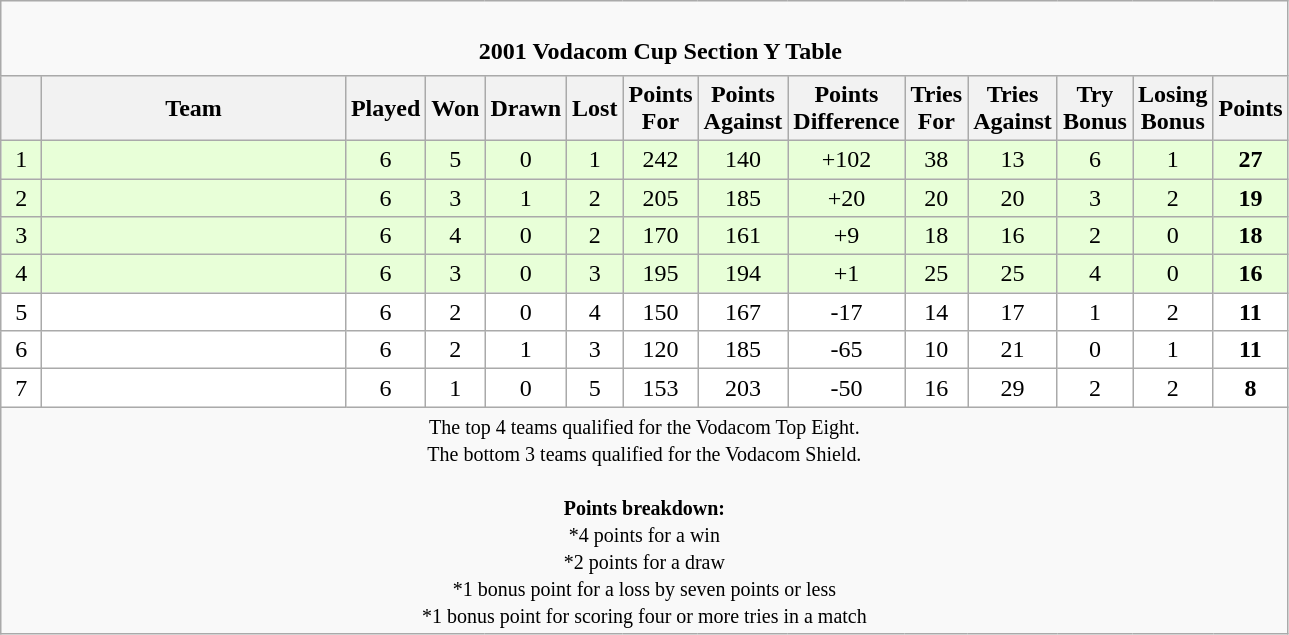<table class="wikitable" style="text-align: center;">
<tr>
<td colspan="14" cellpadding="0" cellspacing="0"><br><table border="0" width="100%" cellpadding="0" cellspacing="0">
<tr>
<td width=0% style="border:0px"></td>
<td style="border:0px"><strong>2001 Vodacom Cup Section Y Table</strong></td>
</tr>
</table>
</td>
</tr>
<tr>
<th bgcolor="#efefef" width="20"></th>
<th bgcolor="#efefef" width="195">Team</th>
<th bgcolor="#efefef" width="20">Played</th>
<th bgcolor="#efefef" width="20">Won</th>
<th bgcolor="#efefef" width="20">Drawn</th>
<th bgcolor="#efefef" width="20">Lost</th>
<th bgcolor="#efefef" width="20">Points For</th>
<th bgcolor="#efefef" width="20">Points Against</th>
<th bgcolor="#efefef" width="20">Points Difference</th>
<th bgcolor="#efefef" width="20">Tries For</th>
<th bgcolor="#efefef" width="20">Tries Against</th>
<th bgcolor="#efefef" width="20">Try Bonus</th>
<th bgcolor="#efefef" width="20">Losing Bonus</th>
<th bgcolor="#efefef" width="20">Points<br></th>
</tr>
<tr bgcolor=#E8FFD8 align=center>
<td>1</td>
<td align=left></td>
<td>6</td>
<td>5</td>
<td>0</td>
<td>1</td>
<td>242</td>
<td>140</td>
<td>+102</td>
<td>38</td>
<td>13</td>
<td>6</td>
<td>1</td>
<td><strong>27</strong></td>
</tr>
<tr bgcolor=#E8FFD8 align=center>
<td>2</td>
<td align=left></td>
<td>6</td>
<td>3</td>
<td>1</td>
<td>2</td>
<td>205</td>
<td>185</td>
<td>+20</td>
<td>20</td>
<td>20</td>
<td>3</td>
<td>2</td>
<td><strong>19</strong></td>
</tr>
<tr bgcolor=#E8FFD8 align=center>
<td>3</td>
<td align=left></td>
<td>6</td>
<td>4</td>
<td>0</td>
<td>2</td>
<td>170</td>
<td>161</td>
<td>+9</td>
<td>18</td>
<td>16</td>
<td>2</td>
<td>0</td>
<td><strong>18</strong></td>
</tr>
<tr bgcolor=#E8FFD8 align=center>
<td>4</td>
<td align=left></td>
<td>6</td>
<td>3</td>
<td>0</td>
<td>3</td>
<td>195</td>
<td>194</td>
<td>+1</td>
<td>25</td>
<td>25</td>
<td>4</td>
<td>0</td>
<td><strong>16</strong></td>
</tr>
<tr bgcolor=#ffffff align=center>
<td>5</td>
<td align=left></td>
<td>6</td>
<td>2</td>
<td>0</td>
<td>4</td>
<td>150</td>
<td>167</td>
<td>-17</td>
<td>14</td>
<td>17</td>
<td>1</td>
<td>2</td>
<td><strong>11</strong></td>
</tr>
<tr bgcolor=#ffffff align=center>
<td>6</td>
<td align=left></td>
<td>6</td>
<td>2</td>
<td>1</td>
<td>3</td>
<td>120</td>
<td>185</td>
<td>-65</td>
<td>10</td>
<td>21</td>
<td>0</td>
<td>1</td>
<td><strong>11</strong></td>
</tr>
<tr bgcolor=#ffffff align=center>
<td>7</td>
<td align=left></td>
<td>6</td>
<td>1</td>
<td>0</td>
<td>5</td>
<td>153</td>
<td>203</td>
<td>-50</td>
<td>16</td>
<td>29</td>
<td>2</td>
<td>2</td>
<td><strong>8</strong></td>
</tr>
<tr |align=left|>
<td colspan="14" style="border:0px"><small>The top 4 teams qualified for the Vodacom Top Eight.<br>The bottom 3 teams qualified for the Vodacom Shield.<br><br><strong>Points breakdown:</strong><br>*4 points for a win<br>*2 points for a draw<br>*1 bonus point for a loss by seven points or less<br>*1 bonus point for scoring four or more tries in a match</small></td>
</tr>
</table>
